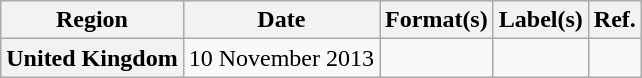<table class="wikitable plainrowheaders">
<tr>
<th scope="col">Region</th>
<th scope="col">Date</th>
<th scope="col">Format(s)</th>
<th scope="col">Label(s)</th>
<th scope="col">Ref.</th>
</tr>
<tr>
<th scope="row">United Kingdom</th>
<td>10 November 2013</td>
<td></td>
<td></td>
<td></td>
</tr>
</table>
